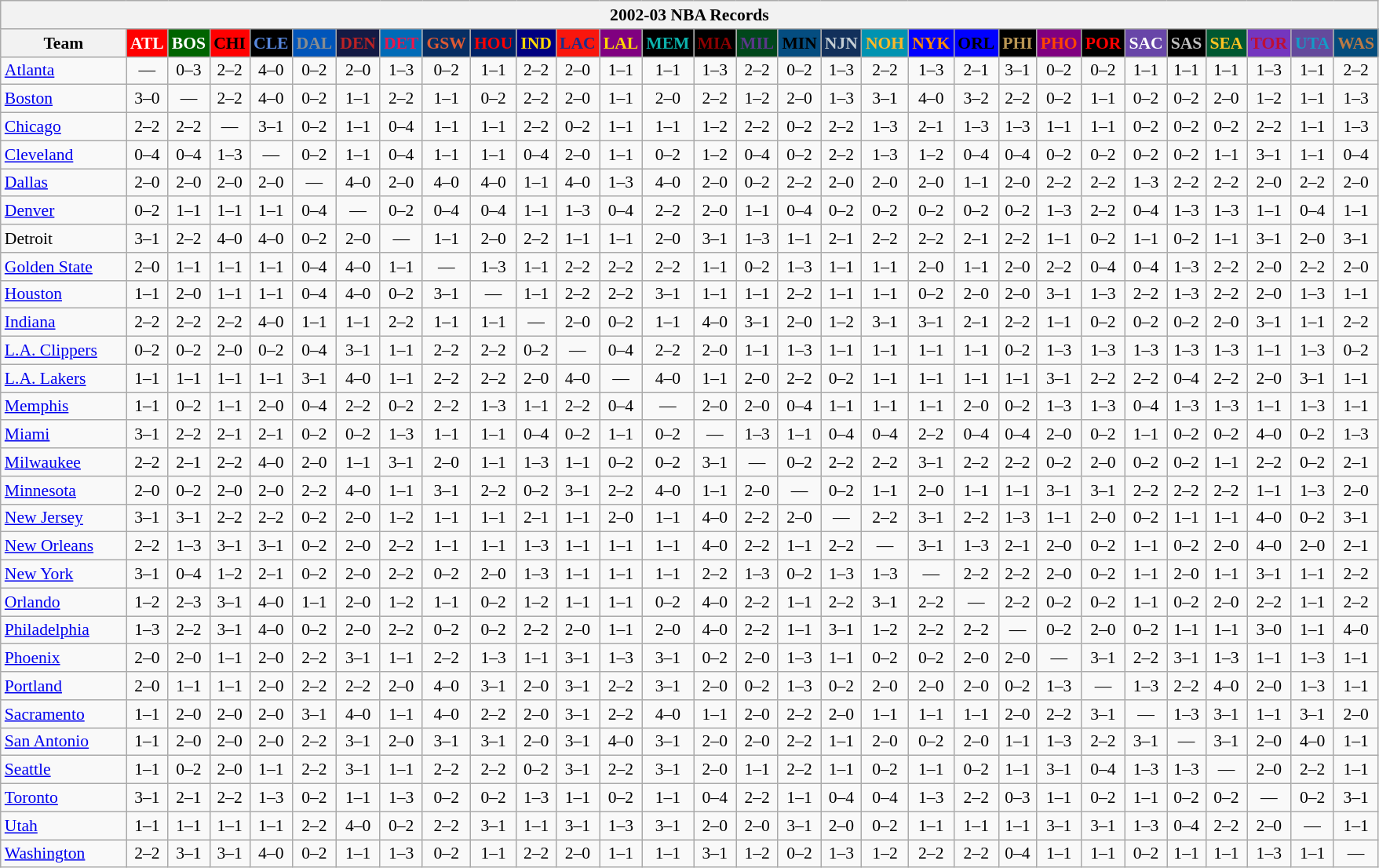<table class="wikitable" style="font-size:90%; text-align:center;">
<tr>
<th colspan=30>2002-03 NBA Records</th>
</tr>
<tr>
<th width=100>Team</th>
<th style="background:#FF0000;color:#FFFFFF;width=35">ATL</th>
<th style="background:#006400;color:#FFFFFF;width=35">BOS</th>
<th style="background:#FF0000;color:#000000;width=35">CHI</th>
<th style="background:#000000;color:#5787DC;width=35">CLE</th>
<th style="background:#0055BA;color:#898D8F;width=35">DAL</th>
<th style="background:#141A44;color:#BC2224;width=35">DEN</th>
<th style="background:#006BB7;color:#ED164B;width=35">DET</th>
<th style="background:#072E63;color:#DC5A34;width=35">GSW</th>
<th style="background:#002366;color:#FF0000;width=35">HOU</th>
<th style="background:#000080;color:#FFD700;width=35">IND</th>
<th style="background:#F9160D;color:#1A2E8B;width=35">LAC</th>
<th style="background:#800080;color:#FFD700;width=35">LAL</th>
<th style="background:#000000;color:#0CB2AC;width=35">MEM</th>
<th style="background:#000000;color:#8B0000;width=35">MIA</th>
<th style="background:#00471B;color:#5C378A;width=35">MIL</th>
<th style="background:#044D80;color:#000000;width=35">MIN</th>
<th style="background:#12305B;color:#C4CED4;width=35">NJN</th>
<th style="background:#0093B1;color:#FDB827;width=35">NOH</th>
<th style="background:#0000FF;color:#FF8C00;width=35">NYK</th>
<th style="background:#0000FF;color:#000000;width=35">ORL</th>
<th style="background:#000000;color:#BB9754;width=35">PHI</th>
<th style="background:#800080;color:#FF4500;width=35">PHO</th>
<th style="background:#000000;color:#FF0000;width=35">POR</th>
<th style="background:#6846A8;color:#FFFFFF;width=35">SAC</th>
<th style="background:#000000;color:#C0C0C0;width=35">SAS</th>
<th style="background:#005831;color:#FFC322;width=35">SEA</th>
<th style="background:#7436BF;color:#BE0F34;width=35">TOR</th>
<th style="background:#644A9C;color:#149BC7;width=35">UTA</th>
<th style="background:#044D7D;color:#BC7A44;width=35">WAS</th>
</tr>
<tr>
<td style="text-align:left;"><a href='#'>Atlanta</a></td>
<td>—</td>
<td>0–3</td>
<td>2–2</td>
<td>4–0</td>
<td>0–2</td>
<td>2–0</td>
<td>1–3</td>
<td>0–2</td>
<td>1–1</td>
<td>2–2</td>
<td>2–0</td>
<td>1–1</td>
<td>1–1</td>
<td>1–3</td>
<td>2–2</td>
<td>0–2</td>
<td>1–3</td>
<td>2–2</td>
<td>1–3</td>
<td>2–1</td>
<td>3–1</td>
<td>0–2</td>
<td>0–2</td>
<td>1–1</td>
<td>1–1</td>
<td>1–1</td>
<td>1–3</td>
<td>1–1</td>
<td>2–2</td>
</tr>
<tr>
<td style="text-align:left;"><a href='#'>Boston</a></td>
<td>3–0</td>
<td>—</td>
<td>2–2</td>
<td>4–0</td>
<td>0–2</td>
<td>1–1</td>
<td>2–2</td>
<td>1–1</td>
<td>0–2</td>
<td>2–2</td>
<td>2–0</td>
<td>1–1</td>
<td>2–0</td>
<td>2–2</td>
<td>1–2</td>
<td>2–0</td>
<td>1–3</td>
<td>3–1</td>
<td>4–0</td>
<td>3–2</td>
<td>2–2</td>
<td>0–2</td>
<td>1–1</td>
<td>0–2</td>
<td>0–2</td>
<td>2–0</td>
<td>1–2</td>
<td>1–1</td>
<td>1–3</td>
</tr>
<tr>
<td style="text-align:left;"><a href='#'>Chicago</a></td>
<td>2–2</td>
<td>2–2</td>
<td>—</td>
<td>3–1</td>
<td>0–2</td>
<td>1–1</td>
<td>0–4</td>
<td>1–1</td>
<td>1–1</td>
<td>2–2</td>
<td>0–2</td>
<td>1–1</td>
<td>1–1</td>
<td>1–2</td>
<td>2–2</td>
<td>0–2</td>
<td>2–2</td>
<td>1–3</td>
<td>2–1</td>
<td>1–3</td>
<td>1–3</td>
<td>1–1</td>
<td>1–1</td>
<td>0–2</td>
<td>0–2</td>
<td>0–2</td>
<td>2–2</td>
<td>1–1</td>
<td>1–3</td>
</tr>
<tr>
<td style="text-align:left;"><a href='#'>Cleveland</a></td>
<td>0–4</td>
<td>0–4</td>
<td>1–3</td>
<td>—</td>
<td>0–2</td>
<td>1–1</td>
<td>0–4</td>
<td>1–1</td>
<td>1–1</td>
<td>0–4</td>
<td>2–0</td>
<td>1–1</td>
<td>0–2</td>
<td>1–2</td>
<td>0–4</td>
<td>0–2</td>
<td>2–2</td>
<td>1–3</td>
<td>1–2</td>
<td>0–4</td>
<td>0–4</td>
<td>0–2</td>
<td>0–2</td>
<td>0–2</td>
<td>0–2</td>
<td>1–1</td>
<td>3–1</td>
<td>1–1</td>
<td>0–4</td>
</tr>
<tr>
<td style="text-align:left;"><a href='#'>Dallas</a></td>
<td>2–0</td>
<td>2–0</td>
<td>2–0</td>
<td>2–0</td>
<td>—</td>
<td>4–0</td>
<td>2–0</td>
<td>4–0</td>
<td>4–0</td>
<td>1–1</td>
<td>4–0</td>
<td>1–3</td>
<td>4–0</td>
<td>2–0</td>
<td>0–2</td>
<td>2–2</td>
<td>2–0</td>
<td>2–0</td>
<td>2–0</td>
<td>1–1</td>
<td>2–0</td>
<td>2–2</td>
<td>2–2</td>
<td>1–3</td>
<td>2–2</td>
<td>2–2</td>
<td>2–0</td>
<td>2–2</td>
<td>2–0</td>
</tr>
<tr>
<td style="text-align:left;"><a href='#'>Denver</a></td>
<td>0–2</td>
<td>1–1</td>
<td>1–1</td>
<td>1–1</td>
<td>0–4</td>
<td>—</td>
<td>0–2</td>
<td>0–4</td>
<td>0–4</td>
<td>1–1</td>
<td>1–3</td>
<td>0–4</td>
<td>2–2</td>
<td>2–0</td>
<td>1–1</td>
<td>0–4</td>
<td>0–2</td>
<td>0–2</td>
<td>0–2</td>
<td>0–2</td>
<td>0–2</td>
<td>1–3</td>
<td>2–2</td>
<td>0–4</td>
<td>1–3</td>
<td>1–3</td>
<td>1–1</td>
<td>0–4</td>
<td>1–1</td>
</tr>
<tr>
<td style="text-align:left;">Detroit</td>
<td>3–1</td>
<td>2–2</td>
<td>4–0</td>
<td>4–0</td>
<td>0–2</td>
<td>2–0</td>
<td>—</td>
<td>1–1</td>
<td>2–0</td>
<td>2–2</td>
<td>1–1</td>
<td>1–1</td>
<td>2–0</td>
<td>3–1</td>
<td>1–3</td>
<td>1–1</td>
<td>2–1</td>
<td>2–2</td>
<td>2–2</td>
<td>2–1</td>
<td>2–2</td>
<td>1–1</td>
<td>0–2</td>
<td>1–1</td>
<td>0–2</td>
<td>1–1</td>
<td>3–1</td>
<td>2–0</td>
<td>3–1</td>
</tr>
<tr>
<td style="text-align:left;"><a href='#'>Golden State</a></td>
<td>2–0</td>
<td>1–1</td>
<td>1–1</td>
<td>1–1</td>
<td>0–4</td>
<td>4–0</td>
<td>1–1</td>
<td>—</td>
<td>1–3</td>
<td>1–1</td>
<td>2–2</td>
<td>2–2</td>
<td>2–2</td>
<td>1–1</td>
<td>0–2</td>
<td>1–3</td>
<td>1–1</td>
<td>1–1</td>
<td>2–0</td>
<td>1–1</td>
<td>2–0</td>
<td>2–2</td>
<td>0–4</td>
<td>0–4</td>
<td>1–3</td>
<td>2–2</td>
<td>2–0</td>
<td>2–2</td>
<td>2–0</td>
</tr>
<tr>
<td style="text-align:left;"><a href='#'>Houston</a></td>
<td>1–1</td>
<td>2–0</td>
<td>1–1</td>
<td>1–1</td>
<td>0–4</td>
<td>4–0</td>
<td>0–2</td>
<td>3–1</td>
<td>—</td>
<td>1–1</td>
<td>2–2</td>
<td>2–2</td>
<td>3–1</td>
<td>1–1</td>
<td>1–1</td>
<td>2–2</td>
<td>1–1</td>
<td>1–1</td>
<td>0–2</td>
<td>2–0</td>
<td>2–0</td>
<td>3–1</td>
<td>1–3</td>
<td>2–2</td>
<td>1–3</td>
<td>2–2</td>
<td>2–0</td>
<td>1–3</td>
<td>1–1</td>
</tr>
<tr>
<td style="text-align:left;"><a href='#'>Indiana</a></td>
<td>2–2</td>
<td>2–2</td>
<td>2–2</td>
<td>4–0</td>
<td>1–1</td>
<td>1–1</td>
<td>2–2</td>
<td>1–1</td>
<td>1–1</td>
<td>—</td>
<td>2–0</td>
<td>0–2</td>
<td>1–1</td>
<td>4–0</td>
<td>3–1</td>
<td>2–0</td>
<td>1–2</td>
<td>3–1</td>
<td>3–1</td>
<td>2–1</td>
<td>2–2</td>
<td>1–1</td>
<td>0–2</td>
<td>0–2</td>
<td>0–2</td>
<td>2–0</td>
<td>3–1</td>
<td>1–1</td>
<td>2–2</td>
</tr>
<tr>
<td style="text-align:left;"><a href='#'>L.A. Clippers</a></td>
<td>0–2</td>
<td>0–2</td>
<td>2–0</td>
<td>0–2</td>
<td>0–4</td>
<td>3–1</td>
<td>1–1</td>
<td>2–2</td>
<td>2–2</td>
<td>0–2</td>
<td>—</td>
<td>0–4</td>
<td>2–2</td>
<td>2–0</td>
<td>1–1</td>
<td>1–3</td>
<td>1–1</td>
<td>1–1</td>
<td>1–1</td>
<td>1–1</td>
<td>0–2</td>
<td>1–3</td>
<td>1–3</td>
<td>1–3</td>
<td>1–3</td>
<td>1–3</td>
<td>1–1</td>
<td>1–3</td>
<td>0–2</td>
</tr>
<tr>
<td style="text-align:left;"><a href='#'>L.A. Lakers</a></td>
<td>1–1</td>
<td>1–1</td>
<td>1–1</td>
<td>1–1</td>
<td>3–1</td>
<td>4–0</td>
<td>1–1</td>
<td>2–2</td>
<td>2–2</td>
<td>2–0</td>
<td>4–0</td>
<td>—</td>
<td>4–0</td>
<td>1–1</td>
<td>2–0</td>
<td>2–2</td>
<td>0–2</td>
<td>1–1</td>
<td>1–1</td>
<td>1–1</td>
<td>1–1</td>
<td>3–1</td>
<td>2–2</td>
<td>2–2</td>
<td>0–4</td>
<td>2–2</td>
<td>2–0</td>
<td>3–1</td>
<td>1–1</td>
</tr>
<tr>
<td style="text-align:left;"><a href='#'>Memphis</a></td>
<td>1–1</td>
<td>0–2</td>
<td>1–1</td>
<td>2–0</td>
<td>0–4</td>
<td>2–2</td>
<td>0–2</td>
<td>2–2</td>
<td>1–3</td>
<td>1–1</td>
<td>2–2</td>
<td>0–4</td>
<td>—</td>
<td>2–0</td>
<td>2–0</td>
<td>0–4</td>
<td>1–1</td>
<td>1–1</td>
<td>1–1</td>
<td>2–0</td>
<td>0–2</td>
<td>1–3</td>
<td>1–3</td>
<td>0–4</td>
<td>1–3</td>
<td>1–3</td>
<td>1–1</td>
<td>1–3</td>
<td>1–1</td>
</tr>
<tr>
<td style="text-align:left;"><a href='#'>Miami</a></td>
<td>3–1</td>
<td>2–2</td>
<td>2–1</td>
<td>2–1</td>
<td>0–2</td>
<td>0–2</td>
<td>1–3</td>
<td>1–1</td>
<td>1–1</td>
<td>0–4</td>
<td>0–2</td>
<td>1–1</td>
<td>0–2</td>
<td>—</td>
<td>1–3</td>
<td>1–1</td>
<td>0–4</td>
<td>0–4</td>
<td>2–2</td>
<td>0–4</td>
<td>0–4</td>
<td>2–0</td>
<td>0–2</td>
<td>1–1</td>
<td>0–2</td>
<td>0–2</td>
<td>4–0</td>
<td>0–2</td>
<td>1–3</td>
</tr>
<tr>
<td style="text-align:left;"><a href='#'>Milwaukee</a></td>
<td>2–2</td>
<td>2–1</td>
<td>2–2</td>
<td>4–0</td>
<td>2–0</td>
<td>1–1</td>
<td>3–1</td>
<td>2–0</td>
<td>1–1</td>
<td>1–3</td>
<td>1–1</td>
<td>0–2</td>
<td>0–2</td>
<td>3–1</td>
<td>—</td>
<td>0–2</td>
<td>2–2</td>
<td>2–2</td>
<td>3–1</td>
<td>2–2</td>
<td>2–2</td>
<td>0–2</td>
<td>2–0</td>
<td>0–2</td>
<td>0–2</td>
<td>1–1</td>
<td>2–2</td>
<td>0–2</td>
<td>2–1</td>
</tr>
<tr>
<td style="text-align:left;"><a href='#'>Minnesota</a></td>
<td>2–0</td>
<td>0–2</td>
<td>2–0</td>
<td>2–0</td>
<td>2–2</td>
<td>4–0</td>
<td>1–1</td>
<td>3–1</td>
<td>2–2</td>
<td>0–2</td>
<td>3–1</td>
<td>2–2</td>
<td>4–0</td>
<td>1–1</td>
<td>2–0</td>
<td>—</td>
<td>0–2</td>
<td>1–1</td>
<td>2–0</td>
<td>1–1</td>
<td>1–1</td>
<td>3–1</td>
<td>3–1</td>
<td>2–2</td>
<td>2–2</td>
<td>2–2</td>
<td>1–1</td>
<td>1–3</td>
<td>2–0</td>
</tr>
<tr>
<td style="text-align:left;"><a href='#'>New Jersey</a></td>
<td>3–1</td>
<td>3–1</td>
<td>2–2</td>
<td>2–2</td>
<td>0–2</td>
<td>2–0</td>
<td>1–2</td>
<td>1–1</td>
<td>1–1</td>
<td>2–1</td>
<td>1–1</td>
<td>2–0</td>
<td>1–1</td>
<td>4–0</td>
<td>2–2</td>
<td>2–0</td>
<td>—</td>
<td>2–2</td>
<td>3–1</td>
<td>2–2</td>
<td>1–3</td>
<td>1–1</td>
<td>2–0</td>
<td>0–2</td>
<td>1–1</td>
<td>1–1</td>
<td>4–0</td>
<td>0–2</td>
<td>3–1</td>
</tr>
<tr>
<td style="text-align:left;"><a href='#'>New Orleans</a></td>
<td>2–2</td>
<td>1–3</td>
<td>3–1</td>
<td>3–1</td>
<td>0–2</td>
<td>2–0</td>
<td>2–2</td>
<td>1–1</td>
<td>1–1</td>
<td>1–3</td>
<td>1–1</td>
<td>1–1</td>
<td>1–1</td>
<td>4–0</td>
<td>2–2</td>
<td>1–1</td>
<td>2–2</td>
<td>—</td>
<td>3–1</td>
<td>1–3</td>
<td>2–1</td>
<td>2–0</td>
<td>0–2</td>
<td>1–1</td>
<td>0–2</td>
<td>2–0</td>
<td>4–0</td>
<td>2–0</td>
<td>2–1</td>
</tr>
<tr>
<td style="text-align:left;"><a href='#'>New York</a></td>
<td>3–1</td>
<td>0–4</td>
<td>1–2</td>
<td>2–1</td>
<td>0–2</td>
<td>2–0</td>
<td>2–2</td>
<td>0–2</td>
<td>2–0</td>
<td>1–3</td>
<td>1–1</td>
<td>1–1</td>
<td>1–1</td>
<td>2–2</td>
<td>1–3</td>
<td>0–2</td>
<td>1–3</td>
<td>1–3</td>
<td>—</td>
<td>2–2</td>
<td>2–2</td>
<td>2–0</td>
<td>0–2</td>
<td>1–1</td>
<td>2–0</td>
<td>1–1</td>
<td>3–1</td>
<td>1–1</td>
<td>2–2</td>
</tr>
<tr>
<td style="text-align:left;"><a href='#'>Orlando</a></td>
<td>1–2</td>
<td>2–3</td>
<td>3–1</td>
<td>4–0</td>
<td>1–1</td>
<td>2–0</td>
<td>1–2</td>
<td>1–1</td>
<td>0–2</td>
<td>1–2</td>
<td>1–1</td>
<td>1–1</td>
<td>0–2</td>
<td>4–0</td>
<td>2–2</td>
<td>1–1</td>
<td>2–2</td>
<td>3–1</td>
<td>2–2</td>
<td>—</td>
<td>2–2</td>
<td>0–2</td>
<td>0–2</td>
<td>1–1</td>
<td>0–2</td>
<td>2–0</td>
<td>2–2</td>
<td>1–1</td>
<td>2–2</td>
</tr>
<tr>
<td style="text-align:left;"><a href='#'>Philadelphia</a></td>
<td>1–3</td>
<td>2–2</td>
<td>3–1</td>
<td>4–0</td>
<td>0–2</td>
<td>2–0</td>
<td>2–2</td>
<td>0–2</td>
<td>0–2</td>
<td>2–2</td>
<td>2–0</td>
<td>1–1</td>
<td>2–0</td>
<td>4–0</td>
<td>2–2</td>
<td>1–1</td>
<td>3–1</td>
<td>1–2</td>
<td>2–2</td>
<td>2–2</td>
<td>—</td>
<td>0–2</td>
<td>2–0</td>
<td>0–2</td>
<td>1–1</td>
<td>1–1</td>
<td>3–0</td>
<td>1–1</td>
<td>4–0</td>
</tr>
<tr>
<td style="text-align:left;"><a href='#'>Phoenix</a></td>
<td>2–0</td>
<td>2–0</td>
<td>1–1</td>
<td>2–0</td>
<td>2–2</td>
<td>3–1</td>
<td>1–1</td>
<td>2–2</td>
<td>1–3</td>
<td>1–1</td>
<td>3–1</td>
<td>1–3</td>
<td>3–1</td>
<td>0–2</td>
<td>2–0</td>
<td>1–3</td>
<td>1–1</td>
<td>0–2</td>
<td>0–2</td>
<td>2–0</td>
<td>2–0</td>
<td>—</td>
<td>3–1</td>
<td>2–2</td>
<td>3–1</td>
<td>1–3</td>
<td>1–1</td>
<td>1–3</td>
<td>1–1</td>
</tr>
<tr>
<td style="text-align:left;"><a href='#'>Portland</a></td>
<td>2–0</td>
<td>1–1</td>
<td>1–1</td>
<td>2–0</td>
<td>2–2</td>
<td>2–2</td>
<td>2–0</td>
<td>4–0</td>
<td>3–1</td>
<td>2–0</td>
<td>3–1</td>
<td>2–2</td>
<td>3–1</td>
<td>2–0</td>
<td>0–2</td>
<td>1–3</td>
<td>0–2</td>
<td>2–0</td>
<td>2–0</td>
<td>2–0</td>
<td>0–2</td>
<td>1–3</td>
<td>—</td>
<td>1–3</td>
<td>2–2</td>
<td>4–0</td>
<td>2–0</td>
<td>1–3</td>
<td>1–1</td>
</tr>
<tr>
<td style="text-align:left;"><a href='#'>Sacramento</a></td>
<td>1–1</td>
<td>2–0</td>
<td>2–0</td>
<td>2–0</td>
<td>3–1</td>
<td>4–0</td>
<td>1–1</td>
<td>4–0</td>
<td>2–2</td>
<td>2–0</td>
<td>3–1</td>
<td>2–2</td>
<td>4–0</td>
<td>1–1</td>
<td>2–0</td>
<td>2–2</td>
<td>2–0</td>
<td>1–1</td>
<td>1–1</td>
<td>1–1</td>
<td>2–0</td>
<td>2–2</td>
<td>3–1</td>
<td>—</td>
<td>1–3</td>
<td>3–1</td>
<td>1–1</td>
<td>3–1</td>
<td>2–0</td>
</tr>
<tr>
<td style="text-align:left;"><a href='#'>San Antonio</a></td>
<td>1–1</td>
<td>2–0</td>
<td>2–0</td>
<td>2–0</td>
<td>2–2</td>
<td>3–1</td>
<td>2–0</td>
<td>3–1</td>
<td>3–1</td>
<td>2–0</td>
<td>3–1</td>
<td>4–0</td>
<td>3–1</td>
<td>2–0</td>
<td>2–0</td>
<td>2–2</td>
<td>1–1</td>
<td>2–0</td>
<td>0–2</td>
<td>2–0</td>
<td>1–1</td>
<td>1–3</td>
<td>2–2</td>
<td>3–1</td>
<td>—</td>
<td>3–1</td>
<td>2–0</td>
<td>4–0</td>
<td>1–1</td>
</tr>
<tr>
<td style="text-align:left;"><a href='#'>Seattle</a></td>
<td>1–1</td>
<td>0–2</td>
<td>2–0</td>
<td>1–1</td>
<td>2–2</td>
<td>3–1</td>
<td>1–1</td>
<td>2–2</td>
<td>2–2</td>
<td>0–2</td>
<td>3–1</td>
<td>2–2</td>
<td>3–1</td>
<td>2–0</td>
<td>1–1</td>
<td>2–2</td>
<td>1–1</td>
<td>0–2</td>
<td>1–1</td>
<td>0–2</td>
<td>1–1</td>
<td>3–1</td>
<td>0–4</td>
<td>1–3</td>
<td>1–3</td>
<td>—</td>
<td>2–0</td>
<td>2–2</td>
<td>1–1</td>
</tr>
<tr>
<td style="text-align:left;"><a href='#'>Toronto</a></td>
<td>3–1</td>
<td>2–1</td>
<td>2–2</td>
<td>1–3</td>
<td>0–2</td>
<td>1–1</td>
<td>1–3</td>
<td>0–2</td>
<td>0–2</td>
<td>1–3</td>
<td>1–1</td>
<td>0–2</td>
<td>1–1</td>
<td>0–4</td>
<td>2–2</td>
<td>1–1</td>
<td>0–4</td>
<td>0–4</td>
<td>1–3</td>
<td>2–2</td>
<td>0–3</td>
<td>1–1</td>
<td>0–2</td>
<td>1–1</td>
<td>0–2</td>
<td>0–2</td>
<td>—</td>
<td>0–2</td>
<td>3–1</td>
</tr>
<tr>
<td style="text-align:left;"><a href='#'>Utah</a></td>
<td>1–1</td>
<td>1–1</td>
<td>1–1</td>
<td>1–1</td>
<td>2–2</td>
<td>4–0</td>
<td>0–2</td>
<td>2–2</td>
<td>3–1</td>
<td>1–1</td>
<td>3–1</td>
<td>1–3</td>
<td>3–1</td>
<td>2–0</td>
<td>2–0</td>
<td>3–1</td>
<td>2–0</td>
<td>0–2</td>
<td>1–1</td>
<td>1–1</td>
<td>1–1</td>
<td>3–1</td>
<td>3–1</td>
<td>1–3</td>
<td>0–4</td>
<td>2–2</td>
<td>2–0</td>
<td>—</td>
<td>1–1</td>
</tr>
<tr>
<td style="text-align:left;"><a href='#'>Washington</a></td>
<td>2–2</td>
<td>3–1</td>
<td>3–1</td>
<td>4–0</td>
<td>0–2</td>
<td>1–1</td>
<td>1–3</td>
<td>0–2</td>
<td>1–1</td>
<td>2–2</td>
<td>2–0</td>
<td>1–1</td>
<td>1–1</td>
<td>3–1</td>
<td>1–2</td>
<td>0–2</td>
<td>1–3</td>
<td>1–2</td>
<td>2–2</td>
<td>2–2</td>
<td>0–4</td>
<td>1–1</td>
<td>1–1</td>
<td>0–2</td>
<td>1–1</td>
<td>1–1</td>
<td>1–3</td>
<td>1–1</td>
<td>—</td>
</tr>
</table>
